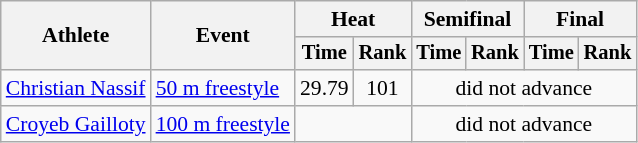<table class=wikitable style="font-size:90%">
<tr>
<th rowspan="2">Athlete</th>
<th rowspan="2">Event</th>
<th colspan="2">Heat</th>
<th colspan="2">Semifinal</th>
<th colspan="2">Final</th>
</tr>
<tr style="font-size:95%">
<th>Time</th>
<th>Rank</th>
<th>Time</th>
<th>Rank</th>
<th>Time</th>
<th>Rank</th>
</tr>
<tr align=center>
<td align=left><a href='#'>Christian Nassif</a></td>
<td align=left><a href='#'>50 m freestyle</a></td>
<td>29.79</td>
<td>101</td>
<td colspan=4>did not advance</td>
</tr>
<tr align=center>
<td align=left><a href='#'>Croyeb Gailloty</a></td>
<td align=left><a href='#'>100 m freestyle</a></td>
<td colspan=2></td>
<td colspan=4>did not advance</td>
</tr>
</table>
